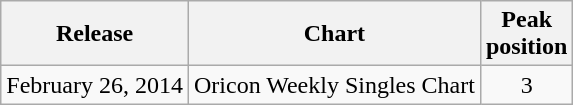<table class="wikitable">
<tr>
<th scope="col">Release</th>
<th scope="col">Chart</th>
<th scope="col">Peak<br>position</th>
</tr>
<tr>
<td align="left">February 26, 2014</td>
<td align="left">Oricon Weekly Singles Chart</td>
<td align="center">3</td>
</tr>
</table>
